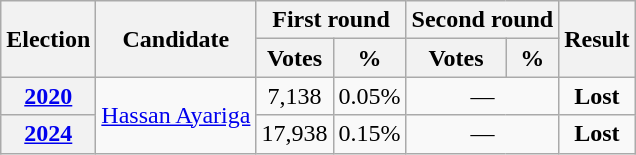<table class="wikitable" style="text-align:center">
<tr>
<th rowspan="2">Election</th>
<th rowspan="2">Candidate</th>
<th colspan="2">First round</th>
<th colspan="2">Second round</th>
<th rowspan="2">Result</th>
</tr>
<tr>
<th>Votes</th>
<th>%</th>
<th>Votes</th>
<th>%</th>
</tr>
<tr>
<th align=center><a href='#'>2020</a></th>
<td align=center rowspan=2><a href='#'>Hassan Ayariga</a></td>
<td align=center>7,138</td>
<td align=center>0.05%</td>
<td colspan="2">—</td>
<td><strong>Lost</strong> </td>
</tr>
<tr>
<th align=center><a href='#'>2024</a></th>
<td align=center>17,938</td>
<td align=center>0.15%</td>
<td colspan="2">—</td>
<td><strong>Lost</strong> </td>
</tr>
</table>
